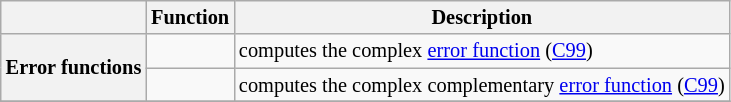<table class="wikitable" style="font-size:0.85em">
<tr>
<th></th>
<th>Function</th>
<th>Description</th>
</tr>
<tr>
<th rowspan=2>Error functions</th>
<td><code></code></td>
<td>computes the complex <a href='#'>error function</a> (<a href='#'>C99</a>)</td>
</tr>
<tr>
<td><code></code></td>
<td>computes the complex complementary <a href='#'>error function</a> (<a href='#'>C99</a>)</td>
</tr>
<tr>
</tr>
</table>
